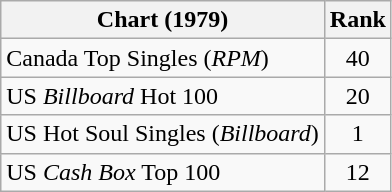<table class="wikitable sortable">
<tr>
<th>Chart (1979)</th>
<th style="text-align:center;">Rank</th>
</tr>
<tr>
<td>Canada Top Singles (<em>RPM</em>)</td>
<td style="text-align:center;">40</td>
</tr>
<tr>
<td>US <em>Billboard</em> Hot 100</td>
<td style="text-align:center;">20</td>
</tr>
<tr>
<td>US Hot Soul Singles (<em>Billboard</em>)</td>
<td style="text-align:center;">1</td>
</tr>
<tr>
<td>US <em>Cash Box</em> Top 100</td>
<td style="text-align:center;">12</td>
</tr>
</table>
